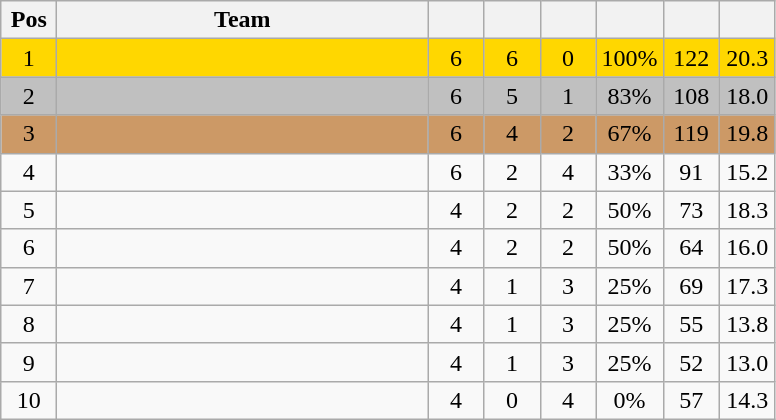<table class="wikitable" style="text-align:center">
<tr>
<th width=30>Pos</th>
<th width=240>Team</th>
<th width=30></th>
<th width=30></th>
<th width=30></th>
<th width=30></th>
<th width=30></th>
<th width=30></th>
</tr>
<tr bgcolor=gold>
<td>1</td>
<td align=left></td>
<td>6</td>
<td>6</td>
<td>0</td>
<td>100%</td>
<td>122</td>
<td>20.3</td>
</tr>
<tr bgcolor=silver>
<td>2</td>
<td align=left></td>
<td>6</td>
<td>5</td>
<td>1</td>
<td>83%</td>
<td>108</td>
<td>18.0</td>
</tr>
<tr bgcolor=cc9966>
<td>3</td>
<td align=left></td>
<td>6</td>
<td>4</td>
<td>2</td>
<td>67%</td>
<td>119</td>
<td>19.8</td>
</tr>
<tr>
<td>4</td>
<td align=left></td>
<td>6</td>
<td>2</td>
<td>4</td>
<td>33%</td>
<td>91</td>
<td>15.2</td>
</tr>
<tr>
<td>5</td>
<td align=left></td>
<td>4</td>
<td>2</td>
<td>2</td>
<td>50%</td>
<td>73</td>
<td>18.3</td>
</tr>
<tr>
<td>6</td>
<td align=left></td>
<td>4</td>
<td>2</td>
<td>2</td>
<td>50%</td>
<td>64</td>
<td>16.0</td>
</tr>
<tr>
<td>7</td>
<td align=left></td>
<td>4</td>
<td>1</td>
<td>3</td>
<td>25%</td>
<td>69</td>
<td>17.3</td>
</tr>
<tr>
<td>8</td>
<td align=left></td>
<td>4</td>
<td>1</td>
<td>3</td>
<td>25%</td>
<td>55</td>
<td>13.8</td>
</tr>
<tr>
<td>9</td>
<td align=left></td>
<td>4</td>
<td>1</td>
<td>3</td>
<td>25%</td>
<td>52</td>
<td>13.0</td>
</tr>
<tr>
<td>10</td>
<td align=left></td>
<td>4</td>
<td>0</td>
<td>4</td>
<td>0%</td>
<td>57</td>
<td>14.3</td>
</tr>
</table>
